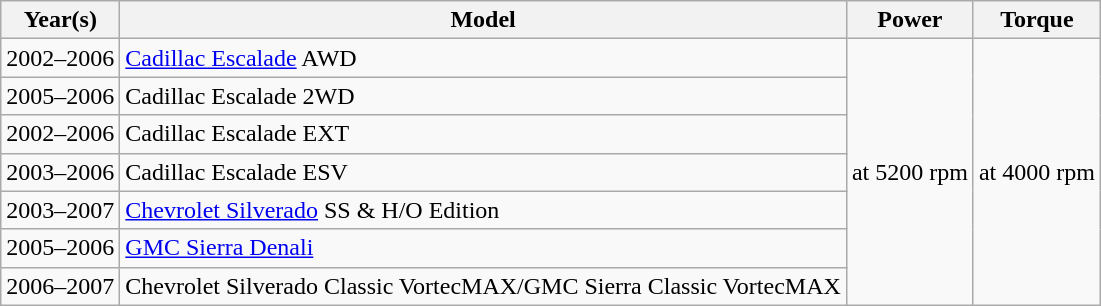<table class="wikitable">
<tr>
<th scope="col">Year(s)</th>
<th scope="col">Model</th>
<th scope="col">Power</th>
<th scope="col">Torque</th>
</tr>
<tr>
<td>2002–2006</td>
<td><a href='#'>Cadillac Escalade</a> AWD</td>
<td rowspan="7"> at 5200 rpm</td>
<td rowspan="7"> at 4000 rpm</td>
</tr>
<tr>
<td>2005–2006</td>
<td>Cadillac Escalade 2WD</td>
</tr>
<tr>
<td>2002–2006</td>
<td>Cadillac Escalade EXT</td>
</tr>
<tr>
<td>2003–2006</td>
<td>Cadillac Escalade ESV</td>
</tr>
<tr>
<td>2003–2007</td>
<td><a href='#'>Chevrolet Silverado</a> SS & H/O Edition</td>
</tr>
<tr>
<td>2005–2006</td>
<td><a href='#'>GMC Sierra Denali</a></td>
</tr>
<tr>
<td>2006–2007</td>
<td>Chevrolet Silverado Classic VortecMAX/GMC Sierra Classic VortecMAX</td>
</tr>
</table>
